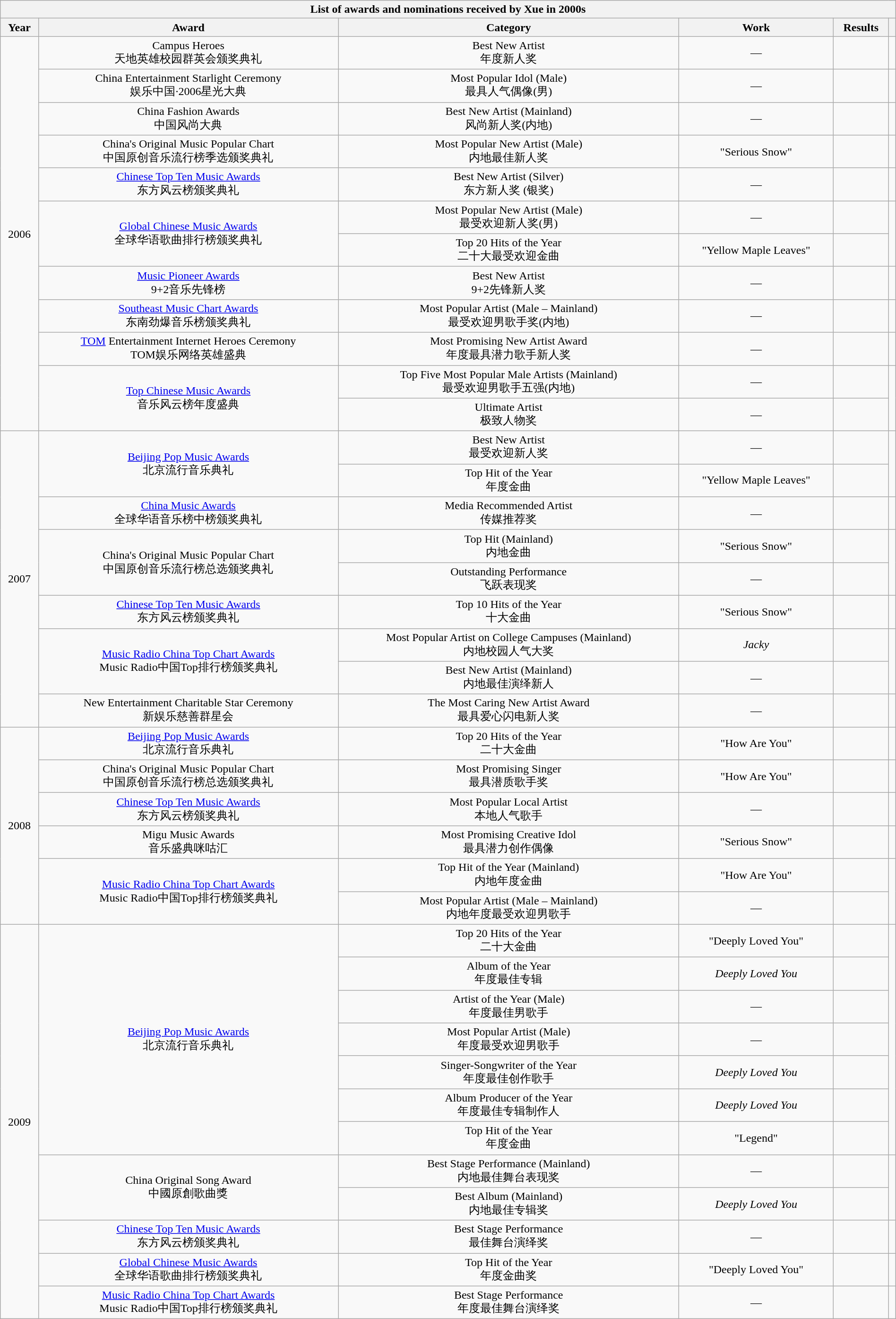<table class="wikitable plainrowheaders sortable" style="text-align:center; width:100%">
<tr>
<th colspan="6">List of awards and nominations received by Xue in 2000s</th>
</tr>
<tr>
<th scope="col">Year</th>
<th scope="col">Award</th>
<th scope="col">Category</th>
<th scope="col">Work</th>
<th scope="col">Results</th>
<th scope="col" class="unsortable"></th>
</tr>
<tr>
<td rowspan="12">2006</td>
<td>Campus Heroes<br>天地英雄校园群英会颁奖典礼</td>
<td>Best New Artist<br>年度新人奖</td>
<td>—</td>
<td></td>
<td></td>
</tr>
<tr>
<td>China Entertainment Starlight Ceremony<br>娱乐中国·2006星光大典</td>
<td>Most Popular Idol (Male)<br>最具人气偶像(男)</td>
<td>—</td>
<td></td>
<td></td>
</tr>
<tr>
<td>China Fashion Awards<br>中国风尚大典</td>
<td>Best New Artist (Mainland)<br>风尚新人奖(内地)</td>
<td>—</td>
<td></td>
<td></td>
</tr>
<tr>
<td>China's Original Music Popular Chart<br>中国原创音乐流行榜季选颁奖典礼</td>
<td>Most Popular New Artist (Male)<br>内地最佳新人奖</td>
<td>"Serious Snow"</td>
<td></td>
<td></td>
</tr>
<tr>
<td><a href='#'>Chinese Top Ten Music Awards</a><br>东方风云榜颁奖典礼</td>
<td>Best New Artist (Silver)<br>东方新人奖 (银奖)</td>
<td>—</td>
<td></td>
<td></td>
</tr>
<tr>
<td rowspan="2"><a href='#'>Global Chinese Music Awards</a><br>全球华语歌曲排行榜颁奖典礼</td>
<td>Most Popular New Artist (Male)<br>最受欢迎新人奖(男)</td>
<td>—</td>
<td></td>
<td rowspan="2"></td>
</tr>
<tr>
<td>Top 20 Hits of the Year<br>二十大最受欢迎金曲</td>
<td>"Yellow Maple Leaves"</td>
<td></td>
</tr>
<tr>
<td><a href='#'>Music Pioneer Awards</a><br>9+2音乐先锋榜</td>
<td>Best New Artist<br>9+2先锋新人奖</td>
<td>—</td>
<td></td>
<td></td>
</tr>
<tr>
<td><a href='#'>Southeast Music Chart Awards</a><br>东南劲爆音乐榜颁奖典礼</td>
<td>Most Popular Artist (Male – Mainland)<br>最受欢迎男歌手奖(内地)</td>
<td>—</td>
<td></td>
<td></td>
</tr>
<tr>
<td><a href='#'>TOM</a> Entertainment Internet Heroes Ceremony<br>TOM娱乐网络英雄盛典</td>
<td>Most Promising New Artist Award<br>年度最具潜力歌手新人奖</td>
<td>—</td>
<td></td>
<td></td>
</tr>
<tr>
<td rowspan="2"><a href='#'>Top Chinese Music Awards</a><br>音乐风云榜年度盛典</td>
<td>Top Five Most Popular Male Artists (Mainland)<br>最受欢迎男歌手五强(内地)</td>
<td>—</td>
<td></td>
<td rowspan="2"></td>
</tr>
<tr>
<td>Ultimate Artist<br>极致人物奖</td>
<td>—</td>
<td></td>
</tr>
<tr>
<td rowspan="9">2007</td>
<td rowspan="2"><a href='#'>Beijing Pop Music Awards</a><br>北京流行音乐典礼</td>
<td>Best New Artist<br>最受欢迎新人奖</td>
<td>—</td>
<td></td>
<td rowspan="2"></td>
</tr>
<tr>
<td>Top Hit of the Year<br>年度金曲</td>
<td>"Yellow Maple Leaves"</td>
<td></td>
</tr>
<tr>
<td><a href='#'>China Music Awards</a><br>全球华语音乐榜中榜颁奖典礼</td>
<td>Media Recommended Artist<br>传媒推荐奖</td>
<td>—</td>
<td></td>
<td></td>
</tr>
<tr>
<td rowspan="2">China's Original Music Popular Chart<br>中国原创音乐流行榜总选颁奖典礼</td>
<td>Top Hit (Mainland)<br>内地金曲</td>
<td>"Serious Snow"</td>
<td></td>
<td rowspan="2"></td>
</tr>
<tr>
<td>Outstanding Performance<br>飞跃表现奖</td>
<td>—</td>
<td></td>
</tr>
<tr>
<td><a href='#'>Chinese Top Ten Music Awards</a><br>东方风云榜颁奖典礼</td>
<td>Top 10 Hits of the Year<br>十大金曲</td>
<td>"Serious Snow"</td>
<td></td>
<td></td>
</tr>
<tr>
<td rowspan="2"><a href='#'>Music Radio China Top Chart Awards</a><br>Music Radio中国Top排行榜颁奖典礼</td>
<td>Most Popular Artist on College Campuses (Mainland)<br>内地校园人气大奖</td>
<td><em>Jacky</em></td>
<td></td>
<td rowspan="2"></td>
</tr>
<tr>
<td>Best New Artist (Mainland)<br>内地最佳演绎新人</td>
<td>—</td>
<td></td>
</tr>
<tr>
<td>New Entertainment Charitable Star Ceremony<br>新娱乐慈善群星会</td>
<td>The Most Caring New Artist Award<br>最具爱心闪电新人奖</td>
<td>—</td>
<td></td>
<td></td>
</tr>
<tr>
<td rowspan="6">2008</td>
<td><a href='#'>Beijing Pop Music Awards</a><br>北京流行音乐典礼</td>
<td>Top 20 Hits of the Year<br>二十大金曲</td>
<td>"How Are You"</td>
<td></td>
<td></td>
</tr>
<tr>
<td>China's Original Music Popular Chart<br>中国原创音乐流行榜总选颁奖典礼</td>
<td>Most Promising Singer<br>最具潜质歌手奖</td>
<td>"How Are You"</td>
<td></td>
<td></td>
</tr>
<tr>
<td><a href='#'>Chinese Top Ten Music Awards</a><br>东方风云榜颁奖典礼</td>
<td>Most Popular Local Artist<br>本地人气歌手</td>
<td>—</td>
<td></td>
<td></td>
</tr>
<tr>
<td>Migu Music Awards<br>音乐盛典咪咕汇</td>
<td>Most Promising Creative Idol<br>最具潜力创作偶像</td>
<td>"Serious Snow"</td>
<td></td>
<td></td>
</tr>
<tr>
<td rowspan="2"><a href='#'>Music Radio China Top Chart Awards</a><br>Music Radio中国Top排行榜颁奖典礼</td>
<td>Top Hit of the Year (Mainland)<br>内地年度金曲</td>
<td>"How Are You"</td>
<td></td>
<td rowspan="2"></td>
</tr>
<tr>
<td>Most Popular Artist (Male – Mainland)<br>内地年度最受欢迎男歌手</td>
<td>—</td>
<td></td>
</tr>
<tr>
<td rowspan="12">2009</td>
<td rowspan="7"><a href='#'>Beijing Pop Music Awards</a><br>北京流行音乐典礼</td>
<td>Top 20 Hits of the Year<br>二十大金曲</td>
<td>"Deeply Loved You"</td>
<td></td>
<td rowspan="7"></td>
</tr>
<tr>
<td>Album of the Year<br>年度最佳专辑</td>
<td><em>Deeply Loved You</em></td>
<td></td>
</tr>
<tr>
<td>Artist of the Year (Male)<br>年度最佳男歌手</td>
<td>—</td>
<td></td>
</tr>
<tr>
<td>Most Popular Artist (Male)<br>年度最受欢迎男歌手</td>
<td>—</td>
<td></td>
</tr>
<tr>
<td>Singer-Songwriter of the Year<br>年度最佳创作歌手</td>
<td><em>Deeply Loved You</em></td>
<td></td>
</tr>
<tr>
<td>Album Producer of the Year<br>年度最佳专辑制作人</td>
<td><em>Deeply Loved You</em></td>
<td></td>
</tr>
<tr>
<td>Top Hit of the Year<br>年度金曲</td>
<td>"Legend"</td>
<td></td>
</tr>
<tr>
<td rowspan="2">China Original Song Award<br>中國原創歌曲獎</td>
<td>Best Stage Performance (Mainland)<br>内地最佳舞台表现奖</td>
<td>—</td>
<td></td>
<td rowspan="2"></td>
</tr>
<tr>
<td>Best Album (Mainland)<br>内地最佳专辑奖</td>
<td><em>Deeply Loved You</em></td>
<td></td>
</tr>
<tr>
<td><a href='#'>Chinese Top Ten Music Awards</a><br>东方风云榜颁奖典礼</td>
<td>Best Stage Performance<br>最佳舞台演绎奖</td>
<td>—</td>
<td></td>
<td></td>
</tr>
<tr>
<td><a href='#'>Global Chinese Music Awards</a><br>全球华语歌曲排行榜颁奖典礼</td>
<td>Top Hit of the Year<br>年度金曲奖</td>
<td>"Deeply Loved You"</td>
<td></td>
<td></td>
</tr>
<tr>
<td><a href='#'>Music Radio China Top Chart Awards</a><br>Music Radio中国Top排行榜颁奖典礼</td>
<td>Best Stage Performance<br>年度最佳舞台演绎奖</td>
<td>—</td>
<td></td>
<td></td>
</tr>
</table>
